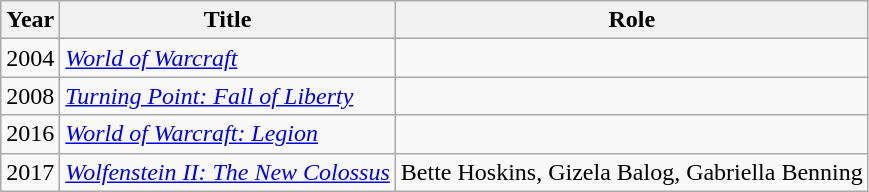<table class="wikitable sortable">
<tr>
<th>Year</th>
<th>Title</th>
<th class="unsortable">Role</th>
</tr>
<tr>
<td>2004</td>
<td><em><a href='#'>World of Warcraft</a></em></td>
<td></td>
</tr>
<tr>
<td>2008</td>
<td><em><a href='#'>Turning Point: Fall of Liberty</a></em></td>
<td></td>
</tr>
<tr>
<td>2016</td>
<td><em><a href='#'>World of Warcraft: Legion</a></em></td>
<td></td>
</tr>
<tr>
<td>2017</td>
<td><em><a href='#'>Wolfenstein II: The New Colossus</a></em></td>
<td>Bette Hoskins, Gizela Balog, Gabriella Benning</td>
</tr>
</table>
